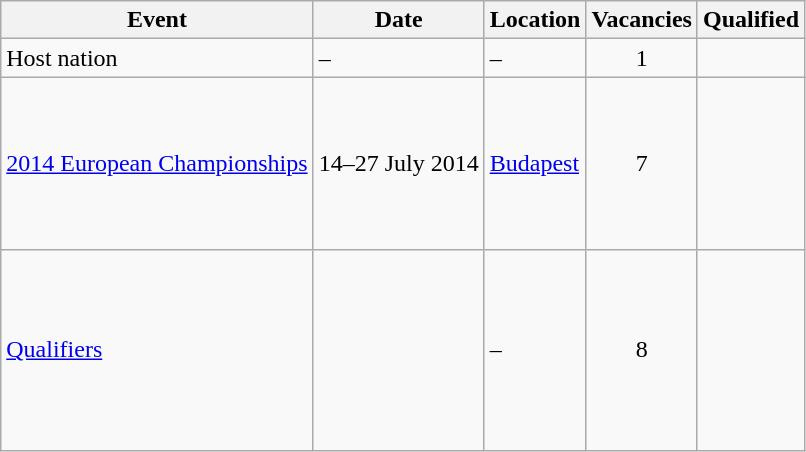<table class="wikitable">
<tr>
<th>Event</th>
<th>Date</th>
<th>Location</th>
<th>Vacancies</th>
<th>Qualified</th>
</tr>
<tr>
<td>Host nation</td>
<td>–</td>
<td>–</td>
<td align=center>1</td>
<td></td>
</tr>
<tr>
<td><a href='#'>2014 European Championships</a></td>
<td>14–27 July 2014</td>
<td> <a href='#'>Budapest</a></td>
<td align=center>7</td>
<td><br><br><br><br><br><br></td>
</tr>
<tr>
<td><a href='#'>Qualifiers</a></td>
<td></td>
<td>–</td>
<td align=center>8</td>
<td><br><br><br><br><br><br><br></td>
</tr>
</table>
